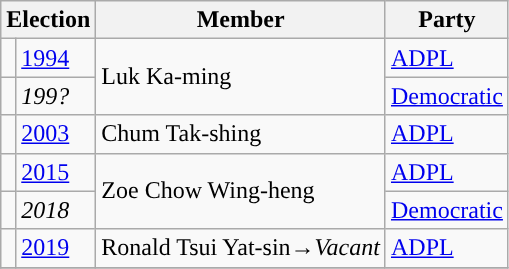<table class="wikitable">
<tr>
<th colspan="2">Election</th>
<th>Member</th>
<th>Party</th>
</tr>
<tr>
<td style="background-color:"></td>
<td><a href='#'>1994</a></td>
<td rowspan=2>Luk Ka-ming</td>
<td><a href='#'>ADPL</a></td>
</tr>
<tr>
<td style="background-color:"></td>
<td><em>199?</em></td>
<td><a href='#'>Democratic</a></td>
</tr>
<tr>
<td style="background-color:"></td>
<td><a href='#'>2003</a></td>
<td>Chum Tak-shing</td>
<td><a href='#'>ADPL</a></td>
</tr>
<tr>
<td style="background-color:"></td>
<td><a href='#'>2015</a></td>
<td rowspan=2>Zoe Chow Wing-heng</td>
<td><a href='#'>ADPL</a></td>
</tr>
<tr>
<td style="background-color:"></td>
<td><em>2018</em></td>
<td><a href='#'>Democratic</a></td>
</tr>
<tr>
<td style="background-color:"></td>
<td><a href='#'>2019</a></td>
<td>Ronald Tsui Yat-sin→<em>Vacant</em></td>
<td><a href='#'>ADPL</a></td>
</tr>
<tr>
</tr>
</table>
